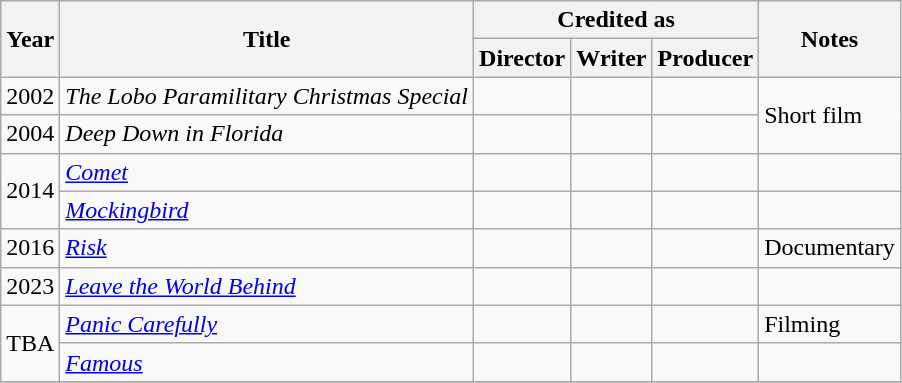<table class="wikitable" style="text-align:center; margin-right:auto; margin-right:auto">
<tr>
<th rowspan="2">Year</th>
<th rowspan="2">Title</th>
<th colspan="3">Credited as</th>
<th rowspan="2">Notes</th>
</tr>
<tr>
<th>Director</th>
<th>Writer</th>
<th>Producer</th>
</tr>
<tr>
<td>2002</td>
<td align="left"><em>The Lobo Paramilitary Christmas Special</em></td>
<td></td>
<td></td>
<td></td>
<td rowspan="2" align="left">Short film</td>
</tr>
<tr>
<td>2004</td>
<td align="left"><em>Deep Down in Florida</em></td>
<td></td>
<td></td>
<td></td>
</tr>
<tr>
<td rowspan="2">2014</td>
<td align="left"><em><a href='#'>Comet</a></em></td>
<td></td>
<td></td>
<td></td>
<td align="left"></td>
</tr>
<tr>
<td align="left"><em><a href='#'>Mockingbird</a></em></td>
<td></td>
<td></td>
<td></td>
<td></td>
</tr>
<tr>
<td>2016</td>
<td align="left"><em><a href='#'>Risk</a></em></td>
<td></td>
<td></td>
<td></td>
<td align="left">Documentary</td>
</tr>
<tr>
<td>2023</td>
<td align="left"><em><a href='#'>Leave the World Behind</a></em></td>
<td></td>
<td></td>
<td></td>
<td align="left"></td>
</tr>
<tr>
<td rowspan="2">TBA</td>
<td align="left"><em><a href='#'>Panic Carefully</a></em></td>
<td></td>
<td></td>
<td></td>
<td align="left">Filming</td>
</tr>
<tr>
<td align="left"><em><a href='#'>Famous</a></em></td>
<td></td>
<td></td>
<td></td>
<td align="left"></td>
</tr>
<tr>
</tr>
</table>
